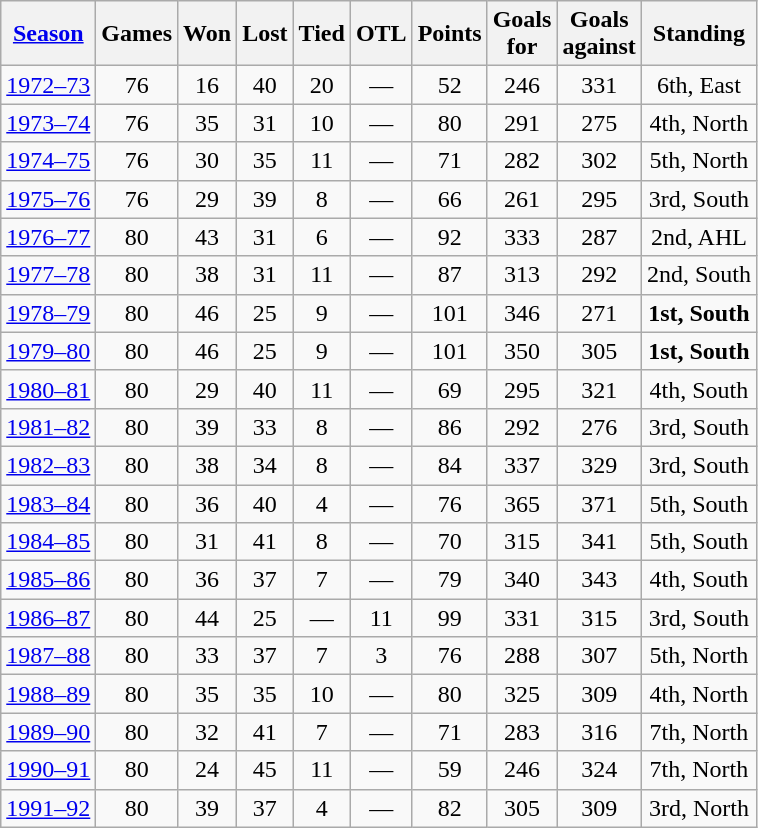<table class="wikitable" style="text-align:center">
<tr>
<th><a href='#'>Season</a></th>
<th>Games</th>
<th>Won</th>
<th>Lost</th>
<th>Tied</th>
<th>OTL</th>
<th>Points</th>
<th>Goals<br>for</th>
<th>Goals<br>against</th>
<th>Standing</th>
</tr>
<tr>
<td><a href='#'>1972–73</a></td>
<td>76</td>
<td>16</td>
<td>40</td>
<td>20</td>
<td>—</td>
<td>52</td>
<td>246</td>
<td>331</td>
<td>6th, East</td>
</tr>
<tr>
<td><a href='#'>1973–74</a></td>
<td>76</td>
<td>35</td>
<td>31</td>
<td>10</td>
<td>—</td>
<td>80</td>
<td>291</td>
<td>275</td>
<td>4th, North</td>
</tr>
<tr>
<td><a href='#'>1974–75</a></td>
<td>76</td>
<td>30</td>
<td>35</td>
<td>11</td>
<td>—</td>
<td>71</td>
<td>282</td>
<td>302</td>
<td>5th, North</td>
</tr>
<tr>
<td><a href='#'>1975–76</a></td>
<td>76</td>
<td>29</td>
<td>39</td>
<td>8</td>
<td>—</td>
<td>66</td>
<td>261</td>
<td>295</td>
<td>3rd, South</td>
</tr>
<tr>
<td><a href='#'>1976–77</a></td>
<td>80</td>
<td>43</td>
<td>31</td>
<td>6</td>
<td>—</td>
<td>92</td>
<td>333</td>
<td>287</td>
<td>2nd, AHL</td>
</tr>
<tr>
<td><a href='#'>1977–78</a></td>
<td>80</td>
<td>38</td>
<td>31</td>
<td>11</td>
<td>—</td>
<td>87</td>
<td>313</td>
<td>292</td>
<td>2nd, South</td>
</tr>
<tr>
<td><a href='#'>1978–79</a></td>
<td>80</td>
<td>46</td>
<td>25</td>
<td>9</td>
<td>—</td>
<td>101</td>
<td>346</td>
<td>271</td>
<td><strong>1st, South</strong></td>
</tr>
<tr>
<td><a href='#'>1979–80</a></td>
<td>80</td>
<td>46</td>
<td>25</td>
<td>9</td>
<td>—</td>
<td>101</td>
<td>350</td>
<td>305</td>
<td><strong>1st, South</strong></td>
</tr>
<tr>
<td><a href='#'>1980–81</a></td>
<td>80</td>
<td>29</td>
<td>40</td>
<td>11</td>
<td>—</td>
<td>69</td>
<td>295</td>
<td>321</td>
<td>4th, South</td>
</tr>
<tr>
<td><a href='#'>1981–82</a></td>
<td>80</td>
<td>39</td>
<td>33</td>
<td>8</td>
<td>—</td>
<td>86</td>
<td>292</td>
<td>276</td>
<td>3rd, South</td>
</tr>
<tr>
<td><a href='#'>1982–83</a></td>
<td>80</td>
<td>38</td>
<td>34</td>
<td>8</td>
<td>—</td>
<td>84</td>
<td>337</td>
<td>329</td>
<td>3rd, South</td>
</tr>
<tr>
<td><a href='#'>1983–84</a></td>
<td>80</td>
<td>36</td>
<td>40</td>
<td>4</td>
<td>—</td>
<td>76</td>
<td>365</td>
<td>371</td>
<td>5th, South</td>
</tr>
<tr>
<td><a href='#'>1984–85</a></td>
<td>80</td>
<td>31</td>
<td>41</td>
<td>8</td>
<td>—</td>
<td>70</td>
<td>315</td>
<td>341</td>
<td>5th, South</td>
</tr>
<tr>
<td><a href='#'>1985–86</a></td>
<td>80</td>
<td>36</td>
<td>37</td>
<td>7</td>
<td>—</td>
<td>79</td>
<td>340</td>
<td>343</td>
<td>4th, South</td>
</tr>
<tr>
<td><a href='#'>1986–87</a></td>
<td>80</td>
<td>44</td>
<td>25</td>
<td>—</td>
<td>11</td>
<td>99</td>
<td>331</td>
<td>315</td>
<td>3rd, South</td>
</tr>
<tr>
<td><a href='#'>1987–88</a></td>
<td>80</td>
<td>33</td>
<td>37</td>
<td>7</td>
<td>3</td>
<td>76</td>
<td>288</td>
<td>307</td>
<td>5th, North</td>
</tr>
<tr>
<td><a href='#'>1988–89</a></td>
<td>80</td>
<td>35</td>
<td>35</td>
<td>10</td>
<td>—</td>
<td>80</td>
<td>325</td>
<td>309</td>
<td>4th, North</td>
</tr>
<tr>
<td><a href='#'>1989–90</a></td>
<td>80</td>
<td>32</td>
<td>41</td>
<td>7</td>
<td>—</td>
<td>71</td>
<td>283</td>
<td>316</td>
<td>7th, North</td>
</tr>
<tr>
<td><a href='#'>1990–91</a></td>
<td>80</td>
<td>24</td>
<td>45</td>
<td>11</td>
<td>—</td>
<td>59</td>
<td>246</td>
<td>324</td>
<td>7th, North</td>
</tr>
<tr>
<td><a href='#'>1991–92</a></td>
<td>80</td>
<td>39</td>
<td>37</td>
<td>4</td>
<td>—</td>
<td>82</td>
<td>305</td>
<td>309</td>
<td>3rd, North</td>
</tr>
</table>
